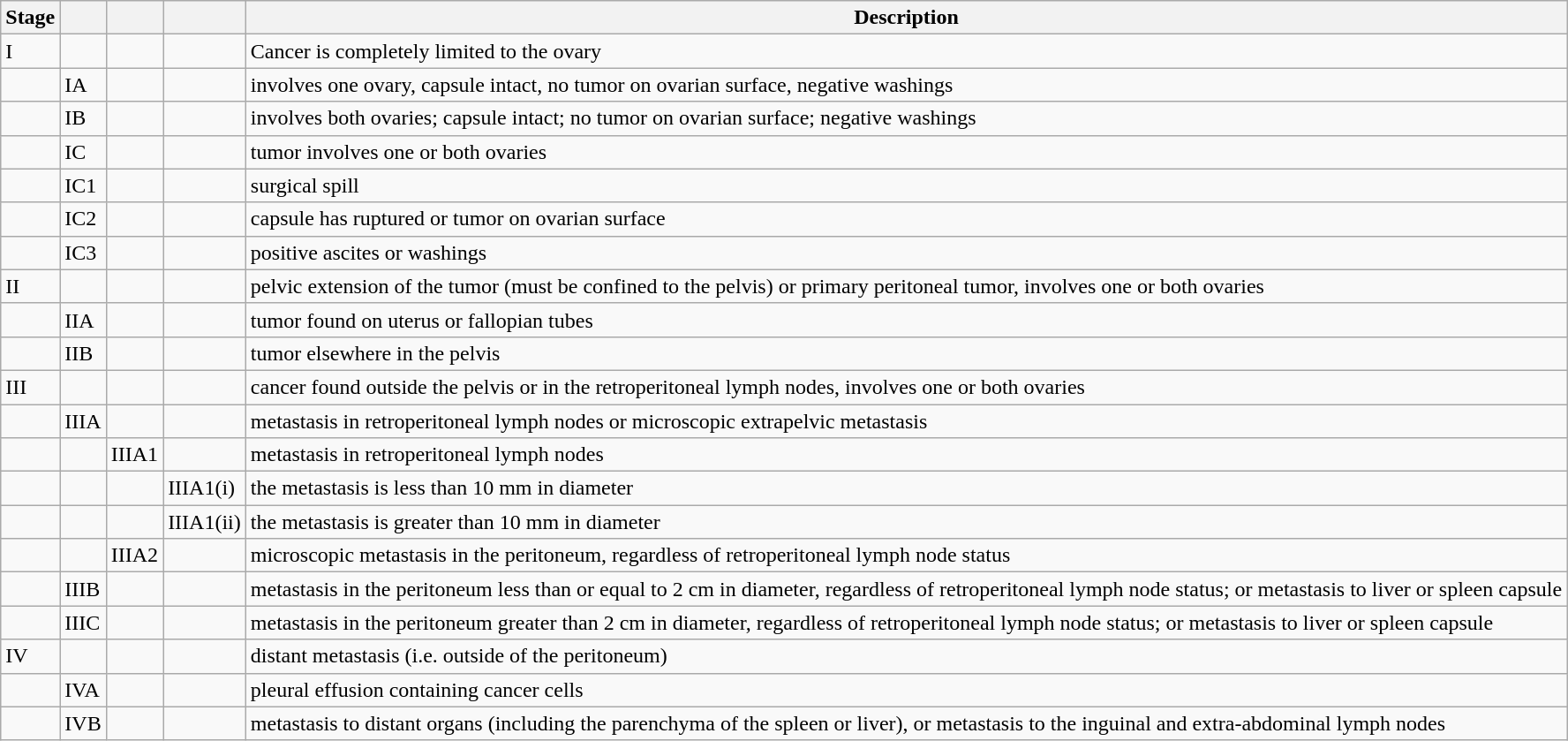<table class="wikitable">
<tr>
<th>Stage</th>
<th></th>
<th></th>
<th></th>
<th>Description</th>
</tr>
<tr>
<td>I</td>
<td></td>
<td></td>
<td></td>
<td>Cancer is completely limited to the ovary</td>
</tr>
<tr>
<td></td>
<td>IA</td>
<td></td>
<td></td>
<td>involves one ovary, capsule intact, no tumor on ovarian surface, negative washings</td>
</tr>
<tr>
<td></td>
<td>IB</td>
<td></td>
<td></td>
<td>involves both ovaries; capsule intact; no tumor on ovarian surface; negative washings</td>
</tr>
<tr>
<td></td>
<td>IC</td>
<td></td>
<td></td>
<td>tumor involves one or both ovaries</td>
</tr>
<tr>
<td></td>
<td>IC1</td>
<td></td>
<td></td>
<td>surgical spill</td>
</tr>
<tr>
<td></td>
<td>IC2</td>
<td></td>
<td></td>
<td>capsule has ruptured or tumor on ovarian surface</td>
</tr>
<tr>
<td></td>
<td>IC3</td>
<td></td>
<td></td>
<td>positive ascites or washings</td>
</tr>
<tr>
<td>II</td>
<td></td>
<td></td>
<td></td>
<td>pelvic extension of the tumor (must be confined to the pelvis) or primary peritoneal tumor, involves one or both ovaries</td>
</tr>
<tr>
<td></td>
<td>IIA</td>
<td></td>
<td></td>
<td>tumor found on uterus or fallopian tubes</td>
</tr>
<tr>
<td></td>
<td>IIB</td>
<td></td>
<td></td>
<td>tumor elsewhere in the pelvis</td>
</tr>
<tr>
<td>III</td>
<td></td>
<td></td>
<td></td>
<td>cancer found outside the pelvis or in the retroperitoneal lymph nodes, involves one or both ovaries</td>
</tr>
<tr>
<td></td>
<td>IIIA</td>
<td></td>
<td></td>
<td>metastasis in retroperitoneal lymph nodes or microscopic extrapelvic metastasis</td>
</tr>
<tr>
<td></td>
<td></td>
<td>IIIA1</td>
<td></td>
<td>metastasis in retroperitoneal lymph nodes</td>
</tr>
<tr>
<td></td>
<td></td>
<td></td>
<td>IIIA1(i)</td>
<td>the metastasis is less than 10 mm in diameter</td>
</tr>
<tr>
<td></td>
<td></td>
<td></td>
<td>IIIA1(ii)</td>
<td>the metastasis is greater than 10 mm in diameter</td>
</tr>
<tr>
<td></td>
<td></td>
<td>IIIA2</td>
<td></td>
<td>microscopic metastasis in the peritoneum, regardless of retroperitoneal lymph node status</td>
</tr>
<tr>
<td></td>
<td>IIIB</td>
<td></td>
<td></td>
<td>metastasis in the peritoneum less than or equal to 2 cm in diameter, regardless of retroperitoneal lymph node status; or metastasis to liver or spleen capsule</td>
</tr>
<tr>
<td></td>
<td>IIIC</td>
<td></td>
<td></td>
<td>metastasis in the peritoneum greater than 2 cm in diameter, regardless of retroperitoneal lymph node status; or metastasis to liver or spleen capsule</td>
</tr>
<tr>
<td>IV</td>
<td></td>
<td></td>
<td></td>
<td>distant metastasis (i.e. outside of the peritoneum)</td>
</tr>
<tr>
<td></td>
<td>IVA</td>
<td></td>
<td></td>
<td>pleural effusion containing cancer cells</td>
</tr>
<tr>
<td></td>
<td>IVB</td>
<td></td>
<td></td>
<td>metastasis to distant organs (including the parenchyma of the spleen or liver), or metastasis to the inguinal and extra-abdominal lymph nodes</td>
</tr>
</table>
